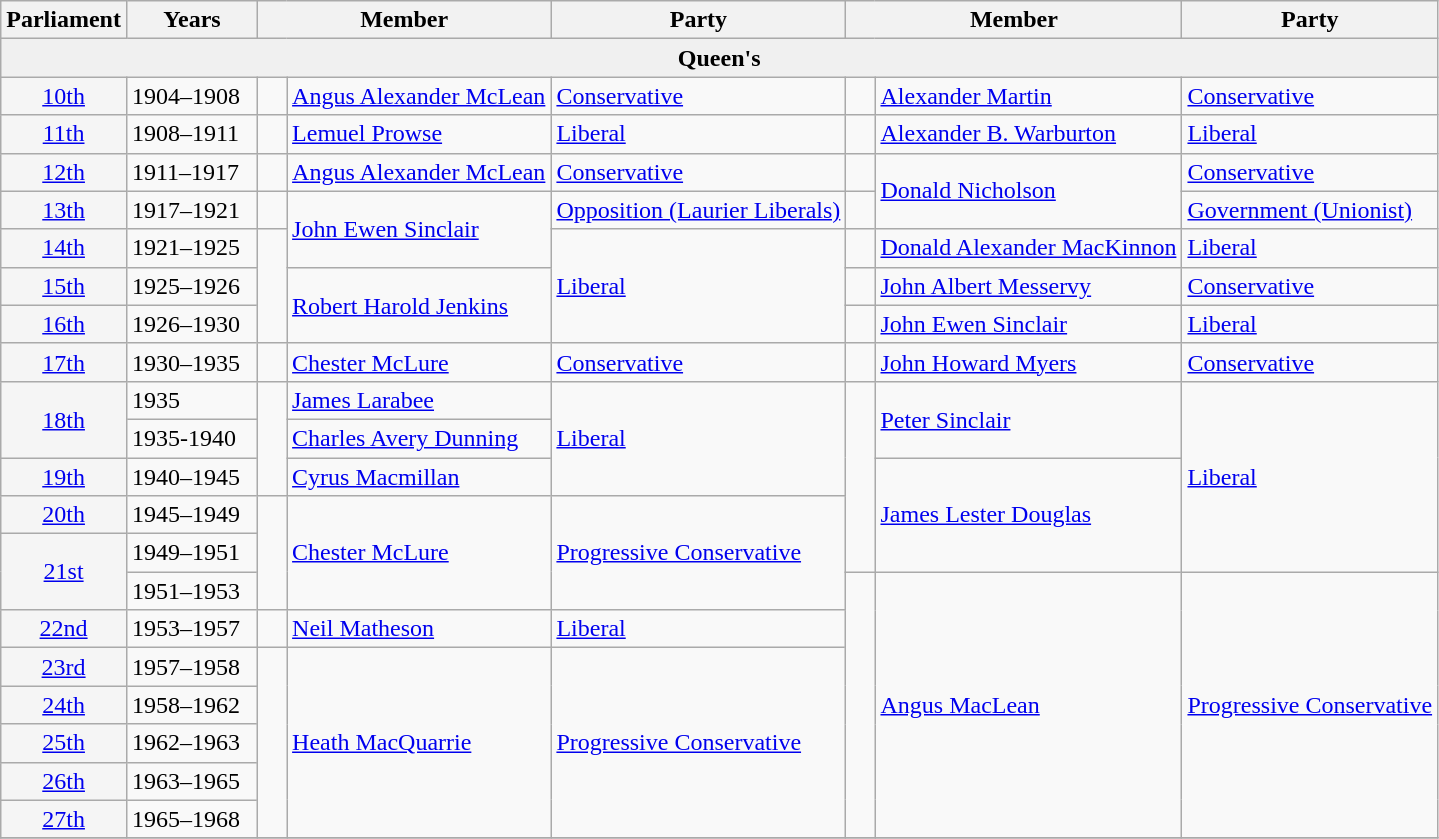<table class="wikitable">
<tr>
<th>Parliament</th>
<th style="width: 80px;">Years</th>
<th colspan="2">Member</th>
<th>Party</th>
<th colspan="2">Member</th>
<th>Party</th>
</tr>
<tr>
<td bgcolor="#F0F0F0" colspan="8" align="center"><strong>Queen's</strong></td>
</tr>
<tr>
<td bgcolor="whitesmoke" align="center"><a href='#'>10th</a></td>
<td>1904–1908</td>
<td>   </td>
<td><a href='#'>Angus Alexander McLean</a></td>
<td><a href='#'>Conservative</a></td>
<td>   </td>
<td><a href='#'>Alexander Martin</a></td>
<td><a href='#'>Conservative</a></td>
</tr>
<tr>
<td bgcolor="whitesmoke" align="center"><a href='#'>11th</a></td>
<td>1908–1911</td>
<td>   </td>
<td><a href='#'>Lemuel Prowse</a></td>
<td><a href='#'>Liberal</a></td>
<td>   </td>
<td><a href='#'>Alexander B. Warburton</a></td>
<td><a href='#'>Liberal</a></td>
</tr>
<tr>
<td bgcolor="whitesmoke" align="center"><a href='#'>12th</a></td>
<td>1911–1917</td>
<td>   </td>
<td><a href='#'>Angus Alexander McLean</a></td>
<td><a href='#'>Conservative</a></td>
<td>   </td>
<td rowspan="2"><a href='#'>Donald Nicholson</a></td>
<td><a href='#'>Conservative</a></td>
</tr>
<tr>
<td bgcolor="whitesmoke" align="center"><a href='#'>13th</a></td>
<td>1917–1921</td>
<td>   </td>
<td rowspan="2"><a href='#'>John Ewen Sinclair</a></td>
<td><a href='#'>Opposition (Laurier Liberals)</a></td>
<td>   </td>
<td><a href='#'>Government (Unionist)</a></td>
</tr>
<tr>
<td bgcolor="whitesmoke" align="center"><a href='#'>14th</a></td>
<td>1921–1925</td>
<td rowspan="3" >   </td>
<td rowspan="3"><a href='#'>Liberal</a></td>
<td>   </td>
<td><a href='#'>Donald Alexander MacKinnon</a></td>
<td><a href='#'>Liberal</a></td>
</tr>
<tr>
<td bgcolor="whitesmoke" align="center"><a href='#'>15th</a></td>
<td>1925–1926</td>
<td rowspan="2"><a href='#'>Robert Harold Jenkins</a></td>
<td>   </td>
<td><a href='#'>John Albert Messervy</a></td>
<td><a href='#'>Conservative</a></td>
</tr>
<tr>
<td bgcolor="whitesmoke" align="center"><a href='#'>16th</a></td>
<td>1926–1930</td>
<td>   </td>
<td><a href='#'>John Ewen Sinclair</a></td>
<td><a href='#'>Liberal</a></td>
</tr>
<tr>
<td bgcolor="whitesmoke" align="center"><a href='#'>17th</a></td>
<td>1930–1935</td>
<td>   </td>
<td><a href='#'>Chester McLure</a></td>
<td><a href='#'>Conservative</a></td>
<td>   </td>
<td><a href='#'>John Howard Myers</a></td>
<td><a href='#'>Conservative</a></td>
</tr>
<tr>
<td rowspan="2" bgcolor="whitesmoke" align="center"><a href='#'>18th</a></td>
<td>1935</td>
<td rowspan="3" >   </td>
<td><a href='#'>James Larabee</a></td>
<td rowspan="3"><a href='#'>Liberal</a></td>
<td rowspan="5" >   </td>
<td rowspan="2"><a href='#'>Peter Sinclair</a></td>
<td rowspan="5"><a href='#'>Liberal</a></td>
</tr>
<tr>
<td>1935-1940</td>
<td><a href='#'>Charles Avery Dunning</a></td>
</tr>
<tr>
<td bgcolor="whitesmoke" align="center"><a href='#'>19th</a></td>
<td>1940–1945</td>
<td><a href='#'>Cyrus Macmillan</a></td>
<td rowspan="3"><a href='#'>James Lester Douglas</a></td>
</tr>
<tr>
<td bgcolor="whitesmoke" align="center"><a href='#'>20th</a></td>
<td>1945–1949</td>
<td rowspan="3" >   </td>
<td rowspan="3"><a href='#'>Chester McLure</a></td>
<td rowspan="3"><a href='#'>Progressive Conservative</a></td>
</tr>
<tr>
<td rowspan="2" bgcolor="whitesmoke" align="center"><a href='#'>21st</a></td>
<td>1949–1951</td>
</tr>
<tr>
<td>1951–1953</td>
<td rowspan="7" >   </td>
<td rowspan="7"><a href='#'>Angus MacLean</a></td>
<td rowspan="7"><a href='#'>Progressive Conservative</a></td>
</tr>
<tr>
<td bgcolor="whitesmoke" align="center"><a href='#'>22nd</a></td>
<td>1953–1957</td>
<td>   </td>
<td><a href='#'>Neil Matheson</a></td>
<td><a href='#'>Liberal</a></td>
</tr>
<tr>
<td bgcolor="whitesmoke" align="center"><a href='#'>23rd</a></td>
<td>1957–1958</td>
<td rowspan="5" >   </td>
<td rowspan="5"><a href='#'>Heath MacQuarrie</a></td>
<td rowspan="5"><a href='#'>Progressive Conservative</a></td>
</tr>
<tr>
<td bgcolor="whitesmoke" align="center"><a href='#'>24th</a></td>
<td>1958–1962</td>
</tr>
<tr>
<td bgcolor="whitesmoke" align="center"><a href='#'>25th</a></td>
<td>1962–1963</td>
</tr>
<tr>
<td bgcolor="whitesmoke" align="center"><a href='#'>26th</a></td>
<td>1963–1965</td>
</tr>
<tr>
<td bgcolor="whitesmoke" align="center"><a href='#'>27th</a></td>
<td>1965–1968</td>
</tr>
<tr>
</tr>
</table>
